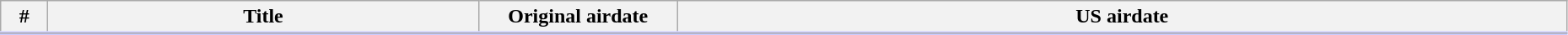<table class="wikitable" width="98%">
<tr style="border-bottom: 3px solid #CCF">
<th width="30">#</th>
<th>Title</th>
<th width="150">Original airdate</th>
<th>US airdate</th>
</tr>
<tr>
</tr>
</table>
